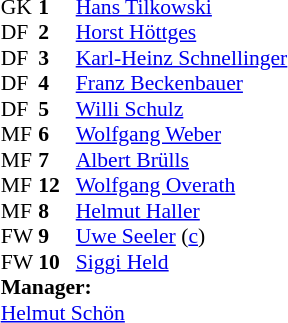<table cellspacing="0" cellpadding="0" style="font-size:90%; margin:0.2em auto;">
<tr>
<th width="25"></th>
<th width="25"></th>
</tr>
<tr>
<td>GK</td>
<td><strong>1</strong></td>
<td><a href='#'>Hans Tilkowski</a></td>
</tr>
<tr>
<td>DF</td>
<td><strong>2</strong></td>
<td><a href='#'>Horst Höttges</a></td>
</tr>
<tr>
<td>DF</td>
<td><strong>3</strong></td>
<td><a href='#'>Karl-Heinz Schnellinger</a></td>
</tr>
<tr>
<td>DF</td>
<td><strong>4</strong></td>
<td><a href='#'>Franz Beckenbauer</a></td>
<td></td>
</tr>
<tr>
<td>DF</td>
<td><strong>5</strong></td>
<td><a href='#'>Willi Schulz</a></td>
</tr>
<tr>
<td>MF</td>
<td><strong>6</strong></td>
<td><a href='#'>Wolfgang Weber</a></td>
</tr>
<tr>
<td>MF</td>
<td><strong>7</strong></td>
<td><a href='#'>Albert Brülls</a></td>
</tr>
<tr>
<td>MF</td>
<td><strong>12</strong></td>
<td><a href='#'>Wolfgang Overath</a></td>
</tr>
<tr>
<td>MF</td>
<td><strong>8</strong></td>
<td><a href='#'>Helmut Haller</a></td>
</tr>
<tr>
<td>FW</td>
<td><strong>9</strong></td>
<td><a href='#'>Uwe Seeler</a> (<a href='#'>c</a>)</td>
</tr>
<tr>
<td>FW</td>
<td><strong>10</strong></td>
<td><a href='#'>Siggi Held</a></td>
</tr>
<tr>
<td colspan=3><strong>Manager:</strong></td>
</tr>
<tr>
<td colspan=3><a href='#'>Helmut Schön</a></td>
</tr>
</table>
